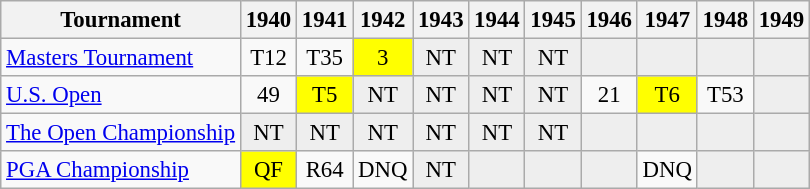<table class="wikitable" style="font-size:95%;text-align:center;">
<tr>
<th>Tournament</th>
<th>1940</th>
<th>1941</th>
<th>1942</th>
<th>1943</th>
<th>1944</th>
<th>1945</th>
<th>1946</th>
<th>1947</th>
<th>1948</th>
<th>1949</th>
</tr>
<tr>
<td align=left><a href='#'>Masters Tournament</a></td>
<td>T12</td>
<td>T35</td>
<td style="background:yellow;">3</td>
<td style="background:#eeeeee;">NT</td>
<td style="background:#eeeeee;">NT</td>
<td style="background:#eeeeee;">NT</td>
<td style="background:#eeeeee;"></td>
<td style="background:#eeeeee;"></td>
<td style="background:#eeeeee;"></td>
<td style="background:#eeeeee;"></td>
</tr>
<tr>
<td align=left><a href='#'>U.S. Open</a></td>
<td>49</td>
<td style="background:yellow;">T5</td>
<td style="background:#eeeeee;">NT</td>
<td style="background:#eeeeee;">NT</td>
<td style="background:#eeeeee;">NT</td>
<td style="background:#eeeeee;">NT</td>
<td>21</td>
<td style="background:yellow;">T6</td>
<td>T53</td>
<td style="background:#eeeeee;"></td>
</tr>
<tr>
<td align=left><a href='#'>The Open Championship</a></td>
<td style="background:#eeeeee;">NT</td>
<td style="background:#eeeeee;">NT</td>
<td style="background:#eeeeee;">NT</td>
<td style="background:#eeeeee;">NT</td>
<td style="background:#eeeeee;">NT</td>
<td style="background:#eeeeee;">NT</td>
<td style="background:#eeeeee;"></td>
<td style="background:#eeeeee;"></td>
<td style="background:#eeeeee;"></td>
<td style="background:#eeeeee;"></td>
</tr>
<tr>
<td align=left><a href='#'>PGA Championship</a></td>
<td style="background:yellow;">QF</td>
<td>R64</td>
<td>DNQ</td>
<td style="background:#eeeeee;">NT</td>
<td style="background:#eeeeee;"></td>
<td style="background:#eeeeee;"></td>
<td style="background:#eeeeee;"></td>
<td>DNQ</td>
<td style="background:#eeeeee;"></td>
<td style="background:#eeeeee;"></td>
</tr>
</table>
